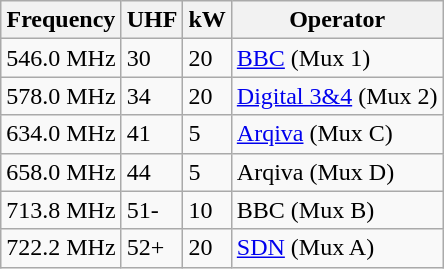<table class="wikitable sortable">
<tr>
<th>Frequency</th>
<th>UHF</th>
<th>kW</th>
<th>Operator</th>
</tr>
<tr>
<td>546.0 MHz</td>
<td>30</td>
<td>20</td>
<td><a href='#'>BBC</a> (Mux 1)</td>
</tr>
<tr>
<td>578.0 MHz</td>
<td>34</td>
<td>20</td>
<td><a href='#'>Digital 3&4</a> (Mux 2)</td>
</tr>
<tr>
<td>634.0 MHz</td>
<td>41</td>
<td>5</td>
<td><a href='#'>Arqiva</a> (Mux C)</td>
</tr>
<tr>
<td>658.0 MHz</td>
<td>44</td>
<td>5</td>
<td>Arqiva (Mux D)</td>
</tr>
<tr>
<td>713.8 MHz</td>
<td>51-</td>
<td>10</td>
<td>BBC (Mux B)</td>
</tr>
<tr>
<td>722.2 MHz</td>
<td>52+</td>
<td>20</td>
<td><a href='#'>SDN</a> (Mux A)</td>
</tr>
</table>
